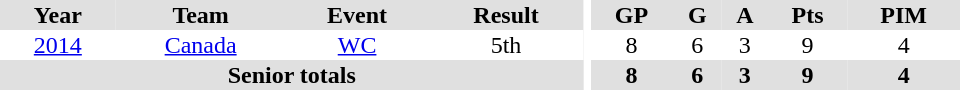<table border="0" cellpadding="1" cellspacing="0" ID="Table3" style="text-align:center; width:40em;">
<tr ALIGN="centre" bgcolor="#e0e0e0">
<th>Year</th>
<th>Team</th>
<th>Event</th>
<th>Result</th>
<th rowspan="99" bgcolor="#ffffff"></th>
<th>GP</th>
<th>G</th>
<th>A</th>
<th>Pts</th>
<th>PIM</th>
</tr>
<tr>
<td><a href='#'>2014</a></td>
<td><a href='#'>Canada</a></td>
<td><a href='#'>WC</a></td>
<td>5th</td>
<td>8</td>
<td>6</td>
<td>3</td>
<td>9</td>
<td>4</td>
</tr>
<tr bgcolor="#e0e0e0">
<th colspan="4">Senior totals</th>
<th>8</th>
<th>6</th>
<th>3</th>
<th>9</th>
<th>4</th>
</tr>
</table>
